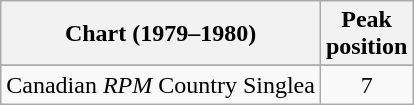<table class="wikitable sortable">
<tr>
<th align="left">Chart (1979–1980)</th>
<th align="center">Peak<br>position</th>
</tr>
<tr>
</tr>
<tr>
<td align="left">Canadian <em>RPM</em> Country Singlea</td>
<td align="center">7</td>
</tr>
</table>
